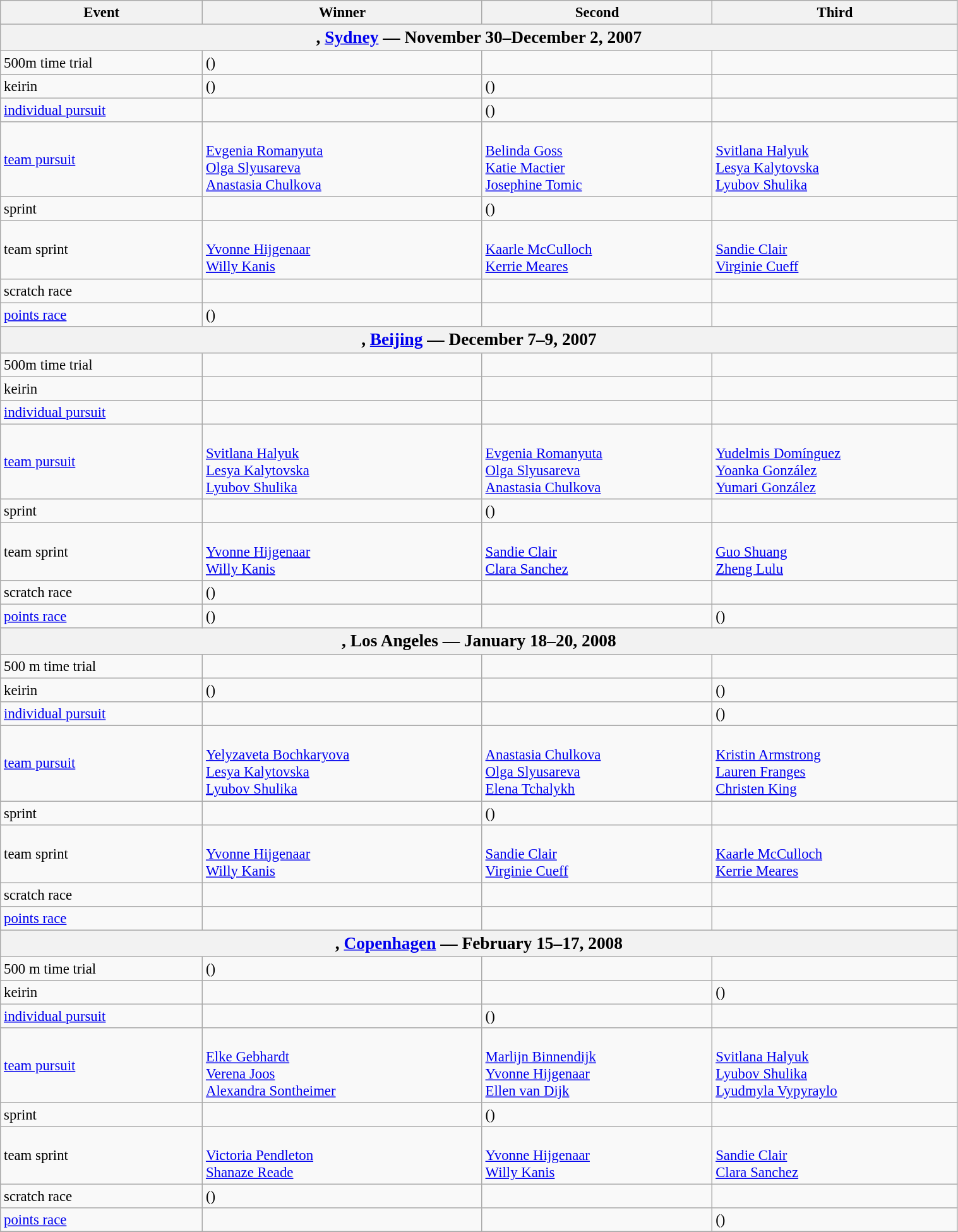<table class=wikitable style="font-size:95%" width="80%">
<tr>
<th>Event</th>
<th>Winner</th>
<th>Second</th>
<th>Third</th>
</tr>
<tr>
<th colspan=4><big>, <a href='#'>Sydney</a> — November 30–December 2, 2007</big></th>
</tr>
<tr>
<td>500m time trial</td>
<td> ()</td>
<td></td>
<td></td>
</tr>
<tr>
<td>keirin</td>
<td> ()</td>
<td> ()</td>
<td></td>
</tr>
<tr>
<td><a href='#'>individual pursuit</a></td>
<td></td>
<td> ()</td>
<td></td>
</tr>
<tr>
<td><a href='#'>team pursuit</a></td>
<td><br><a href='#'>Evgenia Romanyuta</a><br><a href='#'>Olga Slyusareva</a><br><a href='#'>Anastasia Chulkova</a></td>
<td><br><a href='#'>Belinda Goss</a><br><a href='#'>Katie Mactier</a><br><a href='#'>Josephine Tomic</a></td>
<td><br><a href='#'>Svitlana Halyuk</a><br><a href='#'>Lesya Kalytovska</a><br><a href='#'>Lyubov Shulika</a></td>
</tr>
<tr>
<td>sprint</td>
<td></td>
<td> ()</td>
<td></td>
</tr>
<tr>
<td>team sprint</td>
<td><br><a href='#'>Yvonne Hijgenaar</a><br><a href='#'>Willy Kanis</a></td>
<td><br><a href='#'>Kaarle McCulloch</a><br><a href='#'>Kerrie Meares</a></td>
<td><br><a href='#'>Sandie Clair</a><br><a href='#'>Virginie Cueff</a></td>
</tr>
<tr>
<td>scratch race</td>
<td></td>
<td></td>
<td></td>
</tr>
<tr>
<td><a href='#'>points race</a></td>
<td> ()</td>
<td></td>
<td></td>
</tr>
<tr bgcolor="#EFEFEF" align="left">
<th colspan=4><big>, <a href='#'>Beijing</a> — December 7–9, 2007</big></th>
</tr>
<tr>
<td>500m time trial</td>
<td></td>
<td></td>
<td></td>
</tr>
<tr>
<td>keirin</td>
<td></td>
<td></td>
<td></td>
</tr>
<tr>
<td><a href='#'>individual pursuit</a></td>
<td></td>
<td></td>
<td></td>
</tr>
<tr>
<td><a href='#'>team pursuit</a></td>
<td><br><a href='#'>Svitlana Halyuk</a><br><a href='#'>Lesya Kalytovska</a><br><a href='#'>Lyubov Shulika</a></td>
<td><br><a href='#'>Evgenia Romanyuta</a><br><a href='#'>Olga Slyusareva</a><br><a href='#'>Anastasia Chulkova</a></td>
<td><br><a href='#'>Yudelmis Domínguez</a><br><a href='#'>Yoanka González</a><br><a href='#'>Yumari González</a></td>
</tr>
<tr>
<td>sprint</td>
<td></td>
<td> ()</td>
<td></td>
</tr>
<tr>
<td>team sprint</td>
<td><br><a href='#'>Yvonne Hijgenaar</a><br><a href='#'>Willy Kanis</a></td>
<td><br><a href='#'>Sandie Clair</a><br><a href='#'>Clara Sanchez</a></td>
<td><br><a href='#'>Guo Shuang</a><br><a href='#'>Zheng Lulu</a></td>
</tr>
<tr>
<td>scratch race</td>
<td> ()</td>
<td></td>
<td></td>
</tr>
<tr>
<td><a href='#'>points race</a></td>
<td> ()</td>
<td></td>
<td> ()</td>
</tr>
<tr bgcolor="#EFEFEF" align="left">
<th colspan=4><big>, Los Angeles — January 18–20, 2008</big></th>
</tr>
<tr>
<td>500 m time trial</td>
<td></td>
<td></td>
<td></td>
</tr>
<tr>
<td>keirin</td>
<td> ()</td>
<td></td>
<td> ()</td>
</tr>
<tr>
<td><a href='#'>individual pursuit</a><br></td>
<td></td>
<td></td>
<td> ()</td>
</tr>
<tr>
<td><a href='#'>team pursuit</a></td>
<td><br><a href='#'>Yelyzaveta Bochkaryova</a><br><a href='#'>Lesya Kalytovska</a><br><a href='#'>Lyubov Shulika</a></td>
<td><br><a href='#'>Anastasia Chulkova</a><br><a href='#'>Olga Slyusareva</a><br><a href='#'>Elena Tchalykh</a></td>
<td><br><a href='#'>Kristin Armstrong</a><br><a href='#'>Lauren Franges</a><br><a href='#'>Christen King</a></td>
</tr>
<tr>
<td>sprint</td>
<td></td>
<td> ()</td>
<td></td>
</tr>
<tr>
<td>team sprint</td>
<td><br><a href='#'>Yvonne Hijgenaar</a><br><a href='#'>Willy Kanis</a></td>
<td><br><a href='#'>Sandie Clair</a><br><a href='#'>Virginie Cueff</a></td>
<td><br><a href='#'>Kaarle McCulloch</a><br><a href='#'>Kerrie Meares</a></td>
</tr>
<tr>
<td>scratch race<br></td>
<td></td>
<td></td>
<td></td>
</tr>
<tr>
<td><a href='#'>points race</a><br></td>
<td></td>
<td></td>
<td></td>
</tr>
<tr bgcolor="#EFEFEF" align="left">
<th colspan=4><big>, <a href='#'>Copenhagen</a> — February 15–17, 2008</big></th>
</tr>
<tr>
<td>500 m time trial</td>
<td> ()</td>
<td></td>
<td></td>
</tr>
<tr>
<td>keirin</td>
<td></td>
<td></td>
<td> ()</td>
</tr>
<tr>
<td><a href='#'>individual pursuit</a><br></td>
<td></td>
<td>  ()</td>
<td></td>
</tr>
<tr>
<td><a href='#'>team pursuit</a><br></td>
<td><br><a href='#'>Elke Gebhardt</a><br><a href='#'>Verena Joos</a><br><a href='#'>Alexandra Sontheimer</a></td>
<td><br><a href='#'>Marlijn Binnendijk</a><br><a href='#'>Yvonne Hijgenaar</a><br><a href='#'>Ellen van Dijk</a></td>
<td><br><a href='#'>Svitlana Halyuk</a><br><a href='#'>Lyubov Shulika</a><br><a href='#'>Lyudmyla Vypyraylo</a></td>
</tr>
<tr>
<td>sprint</td>
<td></td>
<td> ()</td>
<td></td>
</tr>
<tr>
<td>team sprint</td>
<td><br><a href='#'>Victoria Pendleton</a><br><a href='#'>Shanaze Reade</a></td>
<td><br><a href='#'>Yvonne Hijgenaar</a><br><a href='#'>Willy Kanis</a></td>
<td><br><a href='#'>Sandie Clair</a><br><a href='#'>Clara Sanchez</a></td>
</tr>
<tr>
<td>scratch race<br></td>
<td> ()</td>
<td></td>
<td></td>
</tr>
<tr>
<td><a href='#'>points race</a><br></td>
<td></td>
<td></td>
<td> ()</td>
</tr>
<tr bgcolor="#EFEFEF" align="left">
</tr>
</table>
